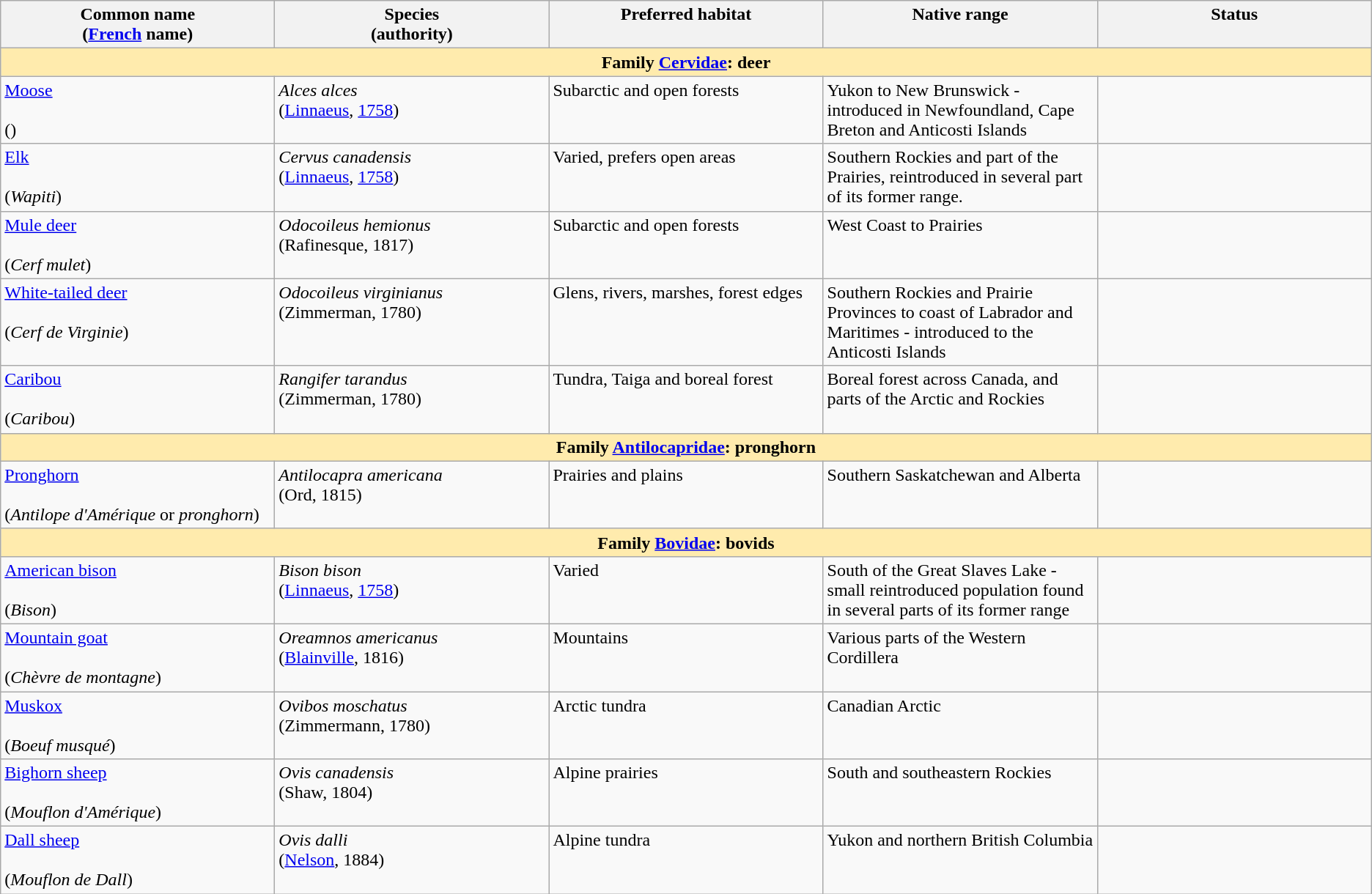<table class="wikitable sortable sticky-header-multi" style=text-align:center" style="margin:1em auto;">
<tr valign="top">
<th style="width:20%;">Common name<br>(<a href='#'>French</a> name)</th>
<th style="width:20%;">Species<br>(authority)</th>
<th style="width:20%;">Preferred habitat</th>
<th style="width:20%;">Native range</th>
<th style="width:20%;">Status</th>
</tr>
<tr>
<td style="text-align:center;" bgcolor="#ffebad" colspan=5><strong>Family <a href='#'>Cervidae</a>: deer</strong></td>
</tr>
<tr valign="top">
<td><a href='#'>Moose</a><br>
<br>(<em></em>)</td>
<td><em>Alces alces</em><br>(<a href='#'>Linnaeus</a>, <a href='#'>1758</a>)</td>
<td>Subarctic and open forests</td>
<td>Yukon to New Brunswick - introduced in Newfoundland, Cape Breton and Anticosti Islands</td>
<td></td>
</tr>
<tr valign="top">
<td><a href='#'>Elk</a><br>
<br>(<em>Wapiti</em>)</td>
<td><em>Cervus canadensis</em><br>(<a href='#'>Linnaeus</a>, <a href='#'>1758</a>)</td>
<td>Varied, prefers open areas</td>
<td>Southern Rockies and part of the Prairies, reintroduced in several part of its former range.</td>
<td></td>
</tr>
<tr valign="top">
<td><a href='#'>Mule deer</a><br>
<br>(<em>Cerf mulet</em>)</td>
<td><em>Odocoileus hemionus</em><br>(Rafinesque, 1817)</td>
<td>Subarctic and open forests</td>
<td>West Coast to Prairies</td>
<td></td>
</tr>
<tr valign="top">
<td><a href='#'>White-tailed deer</a><br>
<br>(<em>Cerf de Virginie</em>)</td>
<td><em>Odocoileus virginianus</em><br>(Zimmerman, 1780)</td>
<td>Glens, rivers, marshes, forest edges</td>
<td>Southern Rockies and Prairie Provinces to coast of Labrador and Maritimes - introduced to the Anticosti Islands</td>
<td></td>
</tr>
<tr valign="top">
<td><a href='#'>Caribou</a><br>
<br>(<em>Caribou</em>)</td>
<td><em>Rangifer tarandus</em><br>(Zimmerman, 1780)</td>
<td>Tundra, Taiga and boreal forest</td>
<td>Boreal forest across Canada, and parts of the Arctic and Rockies</td>
<td></td>
</tr>
<tr>
<td style="text-align:center;" bgcolor="#ffebad" colspan=5><strong>Family <a href='#'>Antilocapridae</a>: pronghorn</strong></td>
</tr>
<tr valign="top">
<td><a href='#'>Pronghorn</a><br>
<br>(<em>Antilope d'Amérique</em> or <em>pronghorn</em>)</td>
<td><em>Antilocapra americana</em><br>(Ord, 1815)</td>
<td>Prairies and plains</td>
<td>Southern Saskatchewan and Alberta</td>
<td></td>
</tr>
<tr>
<td style="text-align:center;" bgcolor="#ffebad" colspan=5><strong>Family <a href='#'>Bovidae</a>: bovids</strong></td>
</tr>
<tr valign="top">
<td><a href='#'>American bison</a><br>
<br>(<em>Bison</em>)</td>
<td><em>Bison bison</em><br>(<a href='#'>Linnaeus</a>, <a href='#'>1758</a>)</td>
<td>Varied</td>
<td>South of the Great Slaves Lake - small reintroduced population found in several parts of its former range</td>
<td></td>
</tr>
<tr valign="top">
<td><a href='#'>Mountain goat</a><br>
<br>(<em>Chèvre de montagne</em>)</td>
<td><em>Oreamnos americanus</em><br>(<a href='#'>Blainville</a>, 1816)</td>
<td>Mountains</td>
<td>Various parts of the Western Cordillera</td>
<td></td>
</tr>
<tr valign="top">
<td><a href='#'>Muskox</a><br>
<br>(<em>Boeuf musqué</em>)</td>
<td><em>Ovibos moschatus</em><br>(Zimmermann, 1780)</td>
<td>Arctic tundra</td>
<td>Canadian Arctic</td>
<td></td>
</tr>
<tr valign="top">
<td><a href='#'>Bighorn sheep</a><br>
<br>(<em>Mouflon d'Amérique</em>)</td>
<td><em>Ovis canadensis</em><br>(Shaw, 1804)</td>
<td>Alpine prairies</td>
<td>South and southeastern Rockies</td>
<td></td>
</tr>
<tr valign="top">
<td><a href='#'>Dall sheep</a><br>
<br>(<em>Mouflon de Dall</em>)</td>
<td><em>Ovis dalli</em><br>(<a href='#'>Nelson</a>, 1884)</td>
<td>Alpine tundra</td>
<td>Yukon and northern British Columbia</td>
<td></td>
</tr>
</table>
